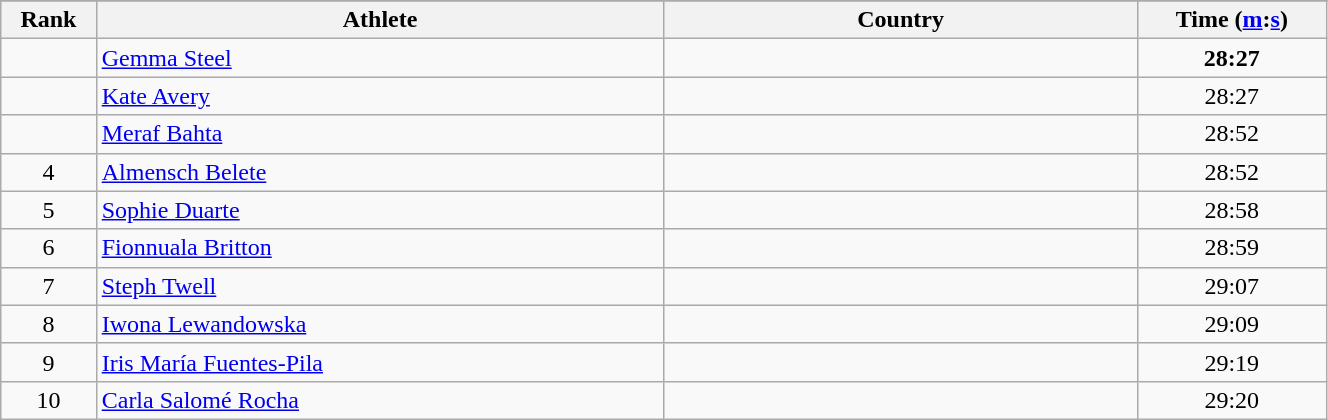<table class="wikitable" style="text-align:center;" width="70%">
<tr>
</tr>
<tr>
<th width=5%>Rank</th>
<th width=30%>Athlete</th>
<th width=25%>Country</th>
<th width=10%>Time (<a href='#'>m</a>:<a href='#'>s</a>)</th>
</tr>
<tr>
<td></td>
<td align="left"><a href='#'>Gemma Steel</a></td>
<td align="left"></td>
<td><strong>28:27</strong></td>
</tr>
<tr>
<td></td>
<td align="left"><a href='#'>Kate Avery</a></td>
<td align="left"></td>
<td>28:27</td>
</tr>
<tr>
<td></td>
<td align="left"><a href='#'>Meraf Bahta</a></td>
<td align="left"></td>
<td>28:52</td>
</tr>
<tr>
<td>4</td>
<td align="left"><a href='#'>Almensch Belete</a></td>
<td align="left"></td>
<td>28:52</td>
</tr>
<tr>
<td>5</td>
<td align="left"><a href='#'>Sophie Duarte</a></td>
<td align="left"></td>
<td>28:58</td>
</tr>
<tr>
<td>6</td>
<td align="left"><a href='#'>Fionnuala Britton</a></td>
<td align="left"></td>
<td>28:59</td>
</tr>
<tr>
<td>7</td>
<td align="left"><a href='#'>Steph Twell</a></td>
<td align="left"></td>
<td>29:07</td>
</tr>
<tr>
<td>8</td>
<td align="left"><a href='#'>Iwona Lewandowska</a></td>
<td align="left"></td>
<td>29:09</td>
</tr>
<tr>
<td>9</td>
<td align="left"><a href='#'>Iris María Fuentes-Pila</a></td>
<td align="left"></td>
<td>29:19</td>
</tr>
<tr>
<td>10</td>
<td align="left"><a href='#'>Carla Salomé Rocha</a></td>
<td align="left"></td>
<td>29:20</td>
</tr>
</table>
